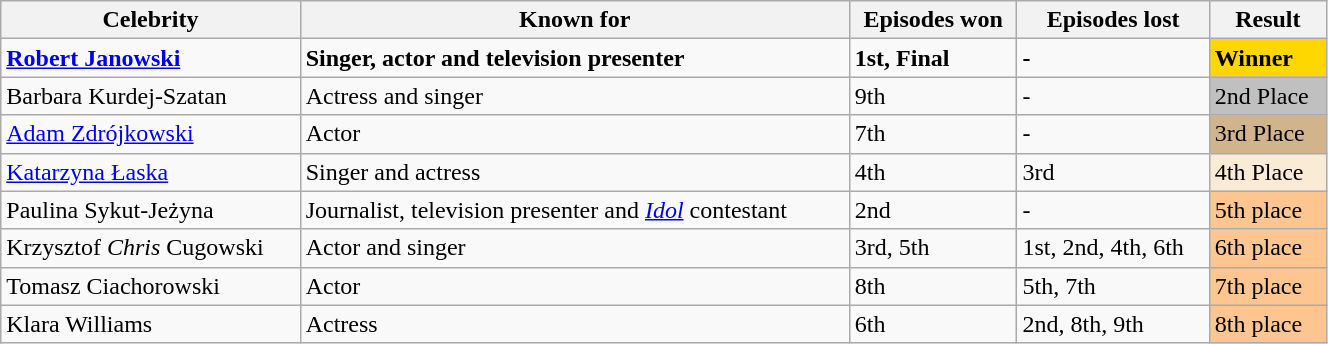<table class="wikitable" style="width:70%;">
<tr>
<th>Celebrity</th>
<th>Known for</th>
<th>Episodes won</th>
<th>Episodes lost</th>
<th>Result</th>
</tr>
<tr>
<td><strong><a href='#'>Robert Janowski</a></strong></td>
<td><strong>Singer, actor and television presenter</strong></td>
<td><strong>1st, Final</strong></td>
<td><strong>-</strong></td>
<td bgcolor="gold"><strong>Winner</strong></td>
</tr>
<tr>
<td>Barbara Kurdej-Szatan</td>
<td>Actress and singer</td>
<td>9th</td>
<td>-</td>
<td bgcolor="silver">2nd Place</td>
</tr>
<tr>
<td><a href='#'>Adam Zdrójkowski</a></td>
<td>Actor</td>
<td>7th</td>
<td>-</td>
<td bgcolor="tan">3rd Place</td>
</tr>
<tr>
<td><a href='#'>Katarzyna Łaska</a></td>
<td>Singer and actress</td>
<td>4th</td>
<td>3rd</td>
<td bgcolor="antiquewhite">4th Place</td>
</tr>
<tr>
<td>Paulina Sykut-Jeżyna</td>
<td>Journalist, television presenter and <em><a href='#'>Idol</a></em> contestant</td>
<td>2nd</td>
<td>-</td>
<td style="background:#fdc58f;">5th place</td>
</tr>
<tr>
<td>Krzysztof <em>Chris</em> Cugowski</td>
<td>Actor and singer</td>
<td>3rd, 5th</td>
<td>1st, 2nd, 4th, 6th</td>
<td style="background:#fdc58f;">6th place</td>
</tr>
<tr>
<td>Tomasz Ciachorowski</td>
<td>Actor</td>
<td>8th</td>
<td>5th, 7th</td>
<td style="background:#fdc58f;">7th place</td>
</tr>
<tr>
<td>Klara Williams</td>
<td>Actress</td>
<td>6th</td>
<td>2nd, 8th, 9th</td>
<td style="background:#fdc58f;">8th place</td>
</tr>
</table>
